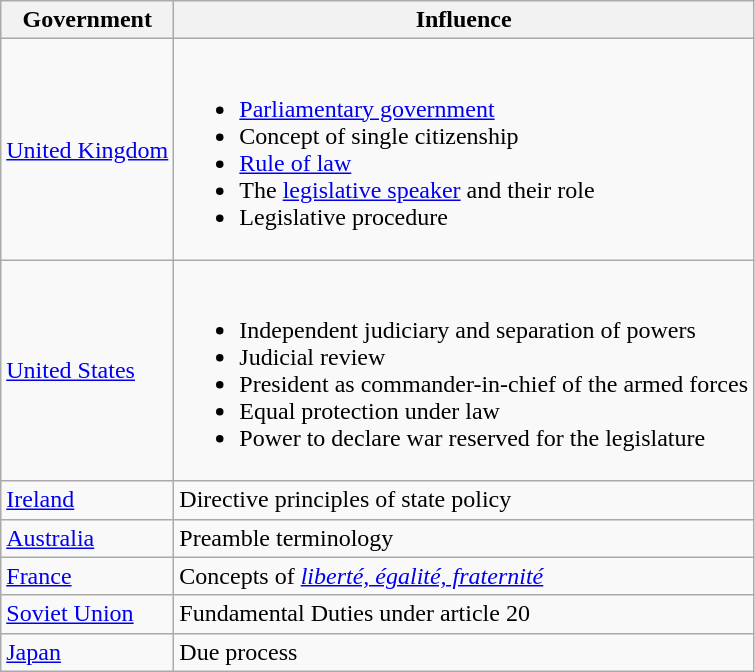<table class="wikitable">
<tr>
<th>Government</th>
<th>Influence</th>
</tr>
<tr>
<td> <a href='#'>United Kingdom</a></td>
<td><br><ul><li><a href='#'>Parliamentary government</a></li><li>Concept of single citizenship</li><li><a href='#'>Rule of law</a></li><li>The <a href='#'>legislative speaker</a> and their role</li><li>Legislative procedure</li></ul></td>
</tr>
<tr>
<td> <a href='#'>United States</a></td>
<td><br><ul><li>Independent judiciary and separation of powers</li><li>Judicial review</li><li>President as commander-in-chief of the armed forces</li><li>Equal protection under law</li><li>Power to declare war reserved for the legislature</li></ul></td>
</tr>
<tr>
<td> <a href='#'>Ireland</a></td>
<td>Directive principles of state policy</td>
</tr>
<tr>
<td> <a href='#'>Australia</a></td>
<td>Preamble terminology</td>
</tr>
<tr>
<td> <a href='#'>France</a></td>
<td>Concepts of <em><a href='#'>liberté, égalité, fraternité</a></em></td>
</tr>
<tr>
<td> <a href='#'>Soviet Union</a></td>
<td>Fundamental Duties under article 20</td>
</tr>
<tr>
<td> <a href='#'>Japan</a></td>
<td>Due process</td>
</tr>
</table>
